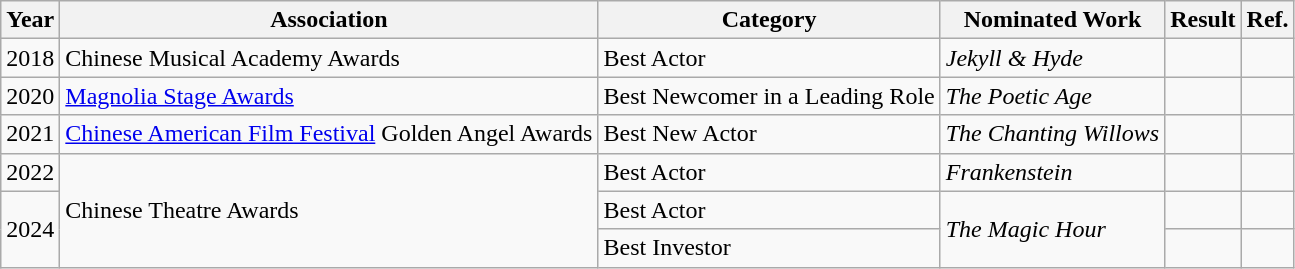<table class="wikitable">
<tr>
<th>Year</th>
<th>Association</th>
<th>Category</th>
<th>Nominated Work</th>
<th>Result</th>
<th>Ref.</th>
</tr>
<tr>
<td>2018</td>
<td>Chinese Musical Academy Awards</td>
<td>Best Actor</td>
<td><em>Jekyll & Hyde</em></td>
<td></td>
<td></td>
</tr>
<tr>
<td>2020</td>
<td><a href='#'>Magnolia Stage Awards</a></td>
<td>Best Newcomer in a Leading Role</td>
<td><em>The Poetic Age</em></td>
<td></td>
<td></td>
</tr>
<tr>
<td>2021</td>
<td><a href='#'>Chinese American Film Festival</a> Golden Angel Awards</td>
<td>Best New Actor</td>
<td><em>The Chanting Willows</em></td>
<td></td>
<td></td>
</tr>
<tr>
<td>2022</td>
<td scope="row" rowspan="3">Chinese Theatre Awards</td>
<td>Best Actor</td>
<td><em>Frankenstein</em></td>
<td></td>
<td></td>
</tr>
<tr>
<td scope="row" rowspan="2">2024</td>
<td>Best Actor</td>
<td rowspan="2"><em>The Magic Hour</em></td>
<td></td>
<td></td>
</tr>
<tr>
<td>Best Investor</td>
<td></td>
<td></td>
</tr>
</table>
